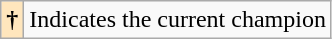<table class="wikitable">
<tr>
<th style="background-color:#ffe6bd">†</th>
<td>Indicates the current champion</td>
</tr>
</table>
